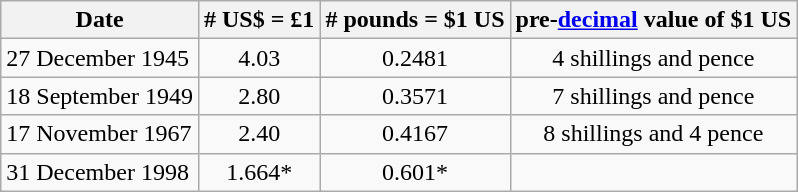<table class="wikitable">
<tr>
<th>Date</th>
<th align=center># US$ = £1</th>
<th align=center># pounds = $1 US</th>
<th align=center>pre-<a href='#'>decimal</a> value of $1 US</th>
</tr>
<tr>
<td>27 December 1945</td>
<td align=center>4.03</td>
<td align=center>0.2481</td>
<td align=center>4 shillings and  pence</td>
</tr>
<tr>
<td>18 September 1949</td>
<td align=center>2.80</td>
<td align=center>0.3571</td>
<td align=center>7 shillings and  pence</td>
</tr>
<tr>
<td>17 November 1967</td>
<td align=center>2.40</td>
<td align=center>0.4167</td>
<td align=center>8 shillings and 4 pence</td>
</tr>
<tr>
<td>31 December 1998</td>
<td align=center>1.664*</td>
<td align=center>0.601*</td>
<td></td>
</tr>
</table>
